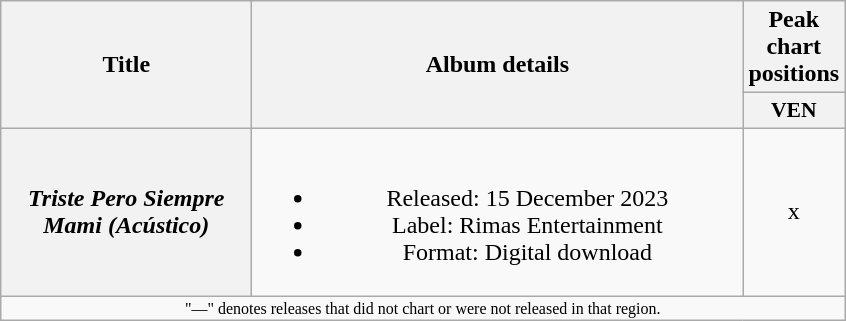<table class="wikitable plainrowheaders" style="text-align:center;">
<tr>
<th rowspan="2" style="width:10em;">Title</th>
<th rowspan="2" style="width:20em;">Album details</th>
<th>Peak chart positions</th>
</tr>
<tr>
<th scope="col" style="width:3em;font-size:90%;">VEN</th>
</tr>
<tr>
<th scope="row"><em>Triste Pero Siempre Mami (Acústico)</em></th>
<td><br><ul><li>Released: 15 December 2023</li><li>Label: Rimas Entertainment</li><li>Format: Digital download</li></ul></td>
<td>x</td>
</tr>
<tr>
<td colspan="3" style="font-size:8pt;">"—" denotes releases that did not chart or were not released in that region.</td>
</tr>
</table>
